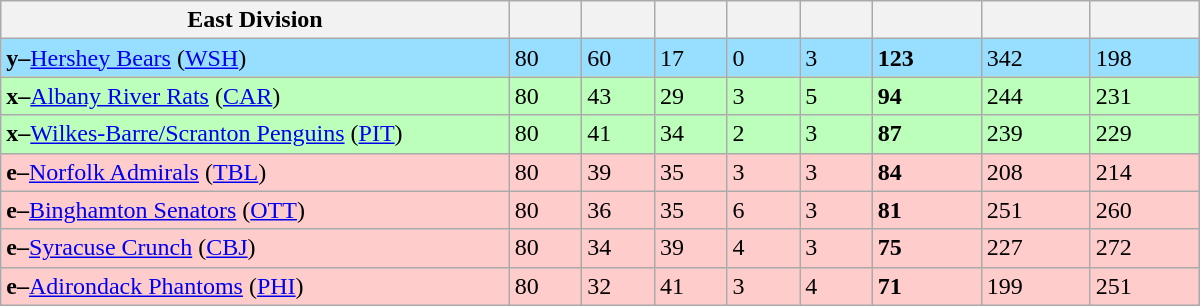<table class="wikitable" style="width:50em">
<tr>
<th width="35%">East Division</th>
<th width="5%"></th>
<th width="5%"></th>
<th width="5%"></th>
<th width="5%"></th>
<th width="5%"></th>
<th width="7.5%"></th>
<th width="7.5%"></th>
<th width="7.5%"></th>
</tr>
<tr bgcolor=#97DEFF>
<td><strong>y–</strong><a href='#'>Hershey Bears</a> (<a href='#'>WSH</a>)</td>
<td>80</td>
<td>60</td>
<td>17</td>
<td>0</td>
<td>3</td>
<td><strong>123</strong></td>
<td>342</td>
<td>198</td>
</tr>
<tr bgcolor=#bbffbb>
<td><strong>x–</strong><a href='#'>Albany River Rats</a> (<a href='#'>CAR</a>)</td>
<td>80</td>
<td>43</td>
<td>29</td>
<td>3</td>
<td>5</td>
<td><strong>94</strong></td>
<td>244</td>
<td>231</td>
</tr>
<tr bgcolor=#bbffbb>
<td><strong>x–</strong><a href='#'>Wilkes-Barre/Scranton Penguins</a> (<a href='#'>PIT</a>)</td>
<td>80</td>
<td>41</td>
<td>34</td>
<td>2</td>
<td>3</td>
<td><strong>87</strong></td>
<td>239</td>
<td>229</td>
</tr>
<tr bgcolor=#ffcccc>
<td><strong>e–</strong><a href='#'>Norfolk Admirals</a> (<a href='#'>TBL</a>)</td>
<td>80</td>
<td>39</td>
<td>35</td>
<td>3</td>
<td>3</td>
<td><strong>84</strong></td>
<td>208</td>
<td>214</td>
</tr>
<tr bgcolor=#ffcccc>
<td><strong>e–</strong><a href='#'>Binghamton Senators</a> (<a href='#'>OTT</a>)</td>
<td>80</td>
<td>36</td>
<td>35</td>
<td>6</td>
<td>3</td>
<td><strong>81</strong></td>
<td>251</td>
<td>260</td>
</tr>
<tr bgcolor=#ffcccc>
<td><strong>e–</strong><a href='#'>Syracuse Crunch</a> (<a href='#'>CBJ</a>)</td>
<td>80</td>
<td>34</td>
<td>39</td>
<td>4</td>
<td>3</td>
<td><strong>75</strong></td>
<td>227</td>
<td>272</td>
</tr>
<tr bgcolor=#ffcccc>
<td><strong>e–</strong><a href='#'>Adirondack Phantoms</a> (<a href='#'>PHI</a>)</td>
<td>80</td>
<td>32</td>
<td>41</td>
<td>3</td>
<td>4</td>
<td><strong>71</strong></td>
<td>199</td>
<td>251</td>
</tr>
</table>
